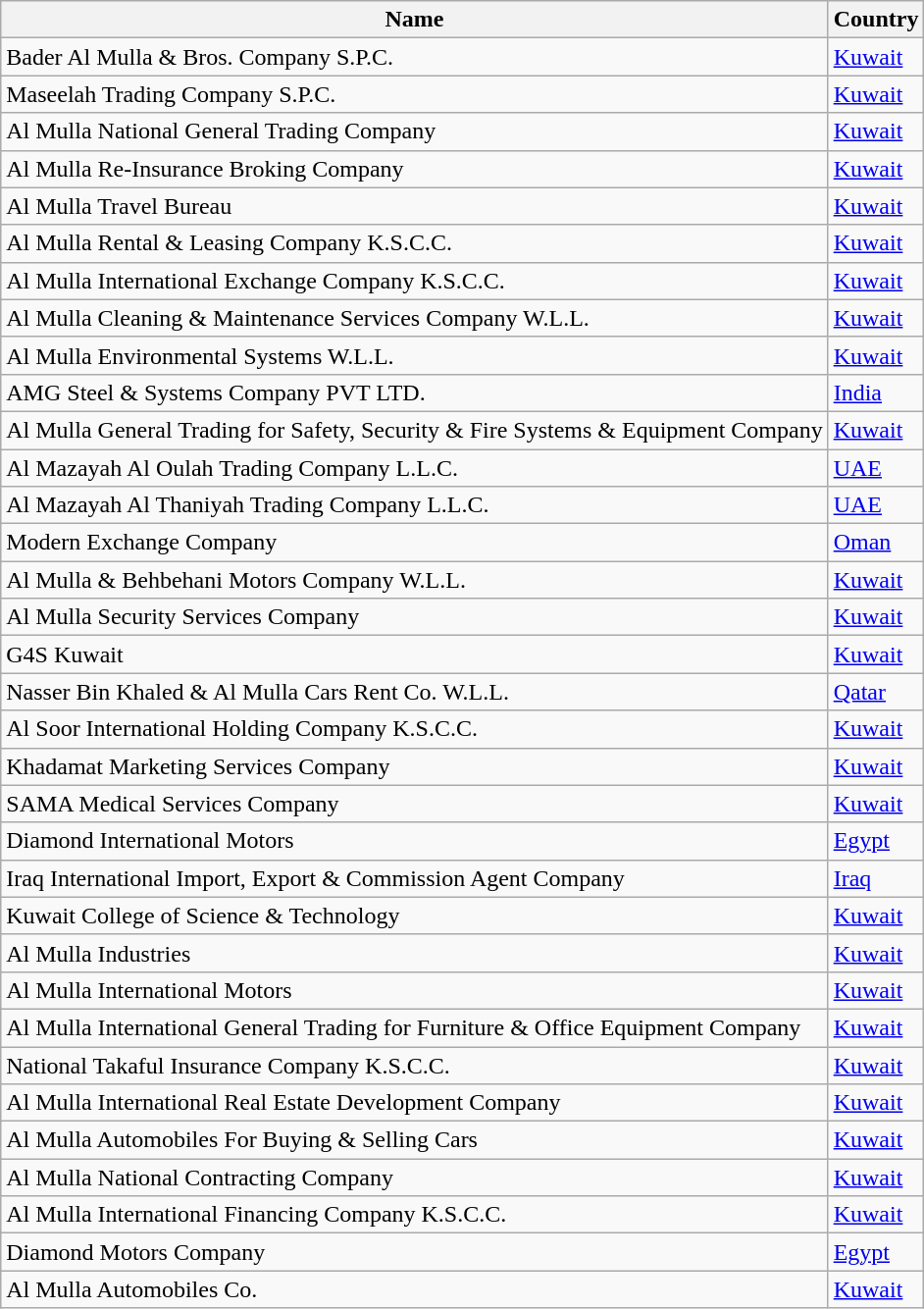<table class="wikitable">
<tr>
<th>Name</th>
<th>Country</th>
</tr>
<tr>
<td>Bader Al Mulla & Bros. Company S.P.C.</td>
<td> <a href='#'>Kuwait</a></td>
</tr>
<tr>
<td>Maseelah Trading Company S.P.C.</td>
<td> <a href='#'>Kuwait</a></td>
</tr>
<tr>
<td>Al Mulla National General Trading Company</td>
<td> <a href='#'>Kuwait</a></td>
</tr>
<tr>
<td>Al Mulla Re-Insurance Broking Company</td>
<td> <a href='#'>Kuwait</a></td>
</tr>
<tr>
<td>Al Mulla Travel Bureau</td>
<td> <a href='#'>Kuwait</a></td>
</tr>
<tr>
<td>Al Mulla Rental & Leasing Company K.S.C.C.</td>
<td> <a href='#'>Kuwait</a></td>
</tr>
<tr>
<td>Al Mulla International Exchange Company K.S.C.C.</td>
<td> <a href='#'>Kuwait</a></td>
</tr>
<tr>
<td>Al Mulla Cleaning & Maintenance Services Company W.L.L.</td>
<td> <a href='#'>Kuwait</a></td>
</tr>
<tr>
<td>Al Mulla Environmental Systems W.L.L.</td>
<td> <a href='#'>Kuwait</a></td>
</tr>
<tr>
<td>AMG Steel & Systems Company PVT LTD.</td>
<td> <a href='#'>India</a></td>
</tr>
<tr>
<td>Al Mulla General Trading for Safety, Security & Fire Systems & Equipment Company</td>
<td> <a href='#'>Kuwait</a></td>
</tr>
<tr>
<td>Al Mazayah Al Oulah Trading Company L.L.C.</td>
<td> <a href='#'>UAE</a></td>
</tr>
<tr>
<td>Al Mazayah Al Thaniyah Trading Company L.L.C.</td>
<td> <a href='#'>UAE</a></td>
</tr>
<tr>
<td>Modern Exchange Company</td>
<td> <a href='#'>Oman</a></td>
</tr>
<tr>
<td>Al Mulla & Behbehani Motors Company W.L.L.</td>
<td> <a href='#'>Kuwait</a></td>
</tr>
<tr>
<td>Al Mulla Security Services Company</td>
<td> <a href='#'>Kuwait</a></td>
</tr>
<tr>
<td>G4S Kuwait</td>
<td> <a href='#'>Kuwait</a></td>
</tr>
<tr>
<td>Nasser Bin Khaled & Al Mulla Cars Rent Co. W.L.L.</td>
<td> <a href='#'>Qatar</a></td>
</tr>
<tr>
<td>Al Soor International Holding Company K.S.C.C.</td>
<td> <a href='#'>Kuwait</a></td>
</tr>
<tr>
<td>Khadamat Marketing Services Company</td>
<td> <a href='#'>Kuwait</a></td>
</tr>
<tr>
<td>SAMA Medical Services Company</td>
<td> <a href='#'>Kuwait</a></td>
</tr>
<tr>
<td>Diamond International Motors</td>
<td> <a href='#'>Egypt</a></td>
</tr>
<tr>
<td>Iraq International Import, Export & Commission Agent Company</td>
<td> <a href='#'>Iraq</a></td>
</tr>
<tr>
<td>Kuwait College of Science & Technology</td>
<td> <a href='#'>Kuwait</a></td>
</tr>
<tr>
<td>Al Mulla Industries</td>
<td> <a href='#'>Kuwait</a></td>
</tr>
<tr>
<td>Al Mulla International Motors</td>
<td> <a href='#'>Kuwait</a></td>
</tr>
<tr>
<td>Al Mulla International General Trading for Furniture & Office Equipment Company</td>
<td> <a href='#'>Kuwait</a></td>
</tr>
<tr>
<td>National Takaful Insurance Company K.S.C.C.</td>
<td> <a href='#'>Kuwait</a></td>
</tr>
<tr>
<td>Al Mulla International Real Estate Development Company</td>
<td> <a href='#'>Kuwait</a></td>
</tr>
<tr>
<td>Al Mulla Automobiles For Buying & Selling Cars</td>
<td> <a href='#'>Kuwait</a></td>
</tr>
<tr>
<td>Al Mulla National Contracting Company</td>
<td> <a href='#'>Kuwait</a></td>
</tr>
<tr>
<td>Al Mulla International Financing Company K.S.C.C.</td>
<td> <a href='#'>Kuwait</a></td>
</tr>
<tr>
<td>Diamond Motors Company</td>
<td> <a href='#'>Egypt</a></td>
</tr>
<tr>
<td>Al Mulla Automobiles Co.</td>
<td> <a href='#'>Kuwait</a></td>
</tr>
</table>
